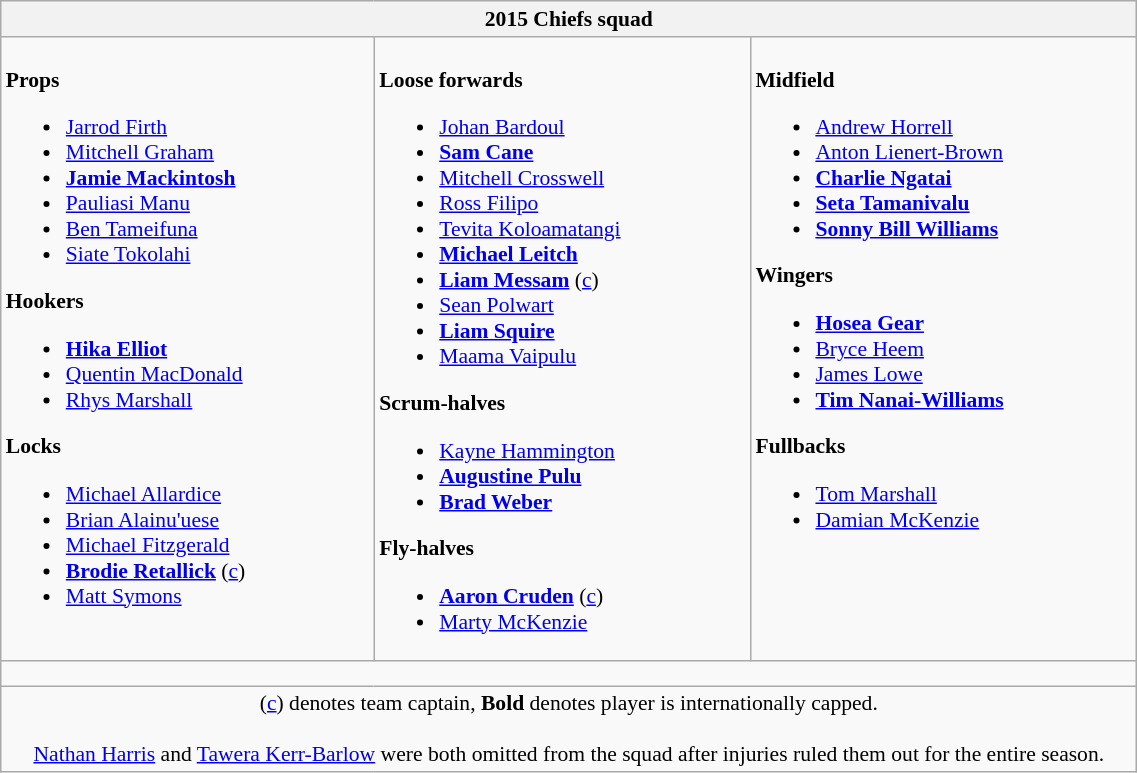<table class="wikitable" style="text-align:left; font-size:90%; width:60%">
<tr>
<th colspan="100%">2015 Chiefs squad</th>
</tr>
<tr valign="top">
<td><br><strong>Props</strong><ul><li> <a href='#'>Jarrod Firth</a></li><li> <a href='#'>Mitchell Graham</a></li><li> <strong><a href='#'>Jamie Mackintosh</a></strong></li><li> <a href='#'>Pauliasi Manu</a></li><li> <a href='#'>Ben Tameifuna</a></li><li> <a href='#'>Siate Tokolahi</a></li></ul><strong>Hookers</strong><ul><li> <strong><a href='#'>Hika Elliot</a></strong></li><li> <a href='#'>Quentin MacDonald</a></li><li> <a href='#'>Rhys Marshall</a></li></ul><strong>Locks</strong><ul><li> <a href='#'>Michael Allardice</a></li><li> <a href='#'>Brian Alainu'uese</a></li><li> <a href='#'>Michael Fitzgerald</a></li><li> <strong><a href='#'>Brodie Retallick</a></strong> (<a href='#'>c</a>)</li><li> <a href='#'>Matt Symons</a></li></ul></td>
<td><br><strong>Loose forwards</strong><ul><li> <a href='#'>Johan Bardoul</a></li><li> <strong><a href='#'>Sam Cane</a></strong></li><li> <a href='#'>Mitchell Crosswell</a></li><li> <a href='#'>Ross Filipo</a></li><li> <a href='#'>Tevita Koloamatangi</a></li><li> <strong><a href='#'>Michael Leitch</a></strong></li><li> <strong><a href='#'>Liam Messam</a></strong> (<a href='#'>c</a>)</li><li> <a href='#'>Sean Polwart</a></li><li> <strong><a href='#'>Liam Squire</a></strong></li><li> <a href='#'>Maama Vaipulu</a></li></ul><strong>Scrum-halves</strong><ul><li> <a href='#'>Kayne Hammington</a></li><li> <strong><a href='#'>Augustine Pulu</a></strong></li><li> <strong><a href='#'>Brad Weber</a></strong></li></ul><strong>Fly-halves</strong><ul><li> <strong><a href='#'>Aaron Cruden</a></strong> (<a href='#'>c</a>)</li><li> <a href='#'>Marty McKenzie</a></li></ul></td>
<td><br><strong>Midfield</strong><ul><li> <a href='#'>Andrew Horrell</a></li><li> <a href='#'>Anton Lienert-Brown</a></li><li> <strong><a href='#'>Charlie Ngatai</a></strong></li><li> <strong><a href='#'>Seta Tamanivalu</a></strong></li><li> <strong><a href='#'>Sonny Bill Williams</a></strong></li></ul><strong>Wingers</strong><ul><li> <strong><a href='#'>Hosea Gear</a></strong></li><li> <a href='#'>Bryce Heem</a></li><li> <a href='#'>James Lowe</a></li><li> <strong><a href='#'>Tim Nanai-Williams</a></strong></li></ul><strong>Fullbacks</strong><ul><li> <a href='#'>Tom Marshall</a></li><li> <a href='#'>Damian McKenzie</a></li></ul></td>
</tr>
<tr>
<td colspan="100%" style="height: 10px;"></td>
</tr>
<tr>
<td colspan="100%" style="text-align:center;">(<a href='#'>c</a>) denotes team captain, <strong>Bold</strong> denotes player is internationally capped. <br> <br> <a href='#'>Nathan Harris</a> and <a href='#'>Tawera Kerr-Barlow</a> were both omitted from the squad after injuries ruled them out for the entire season.</td>
</tr>
</table>
